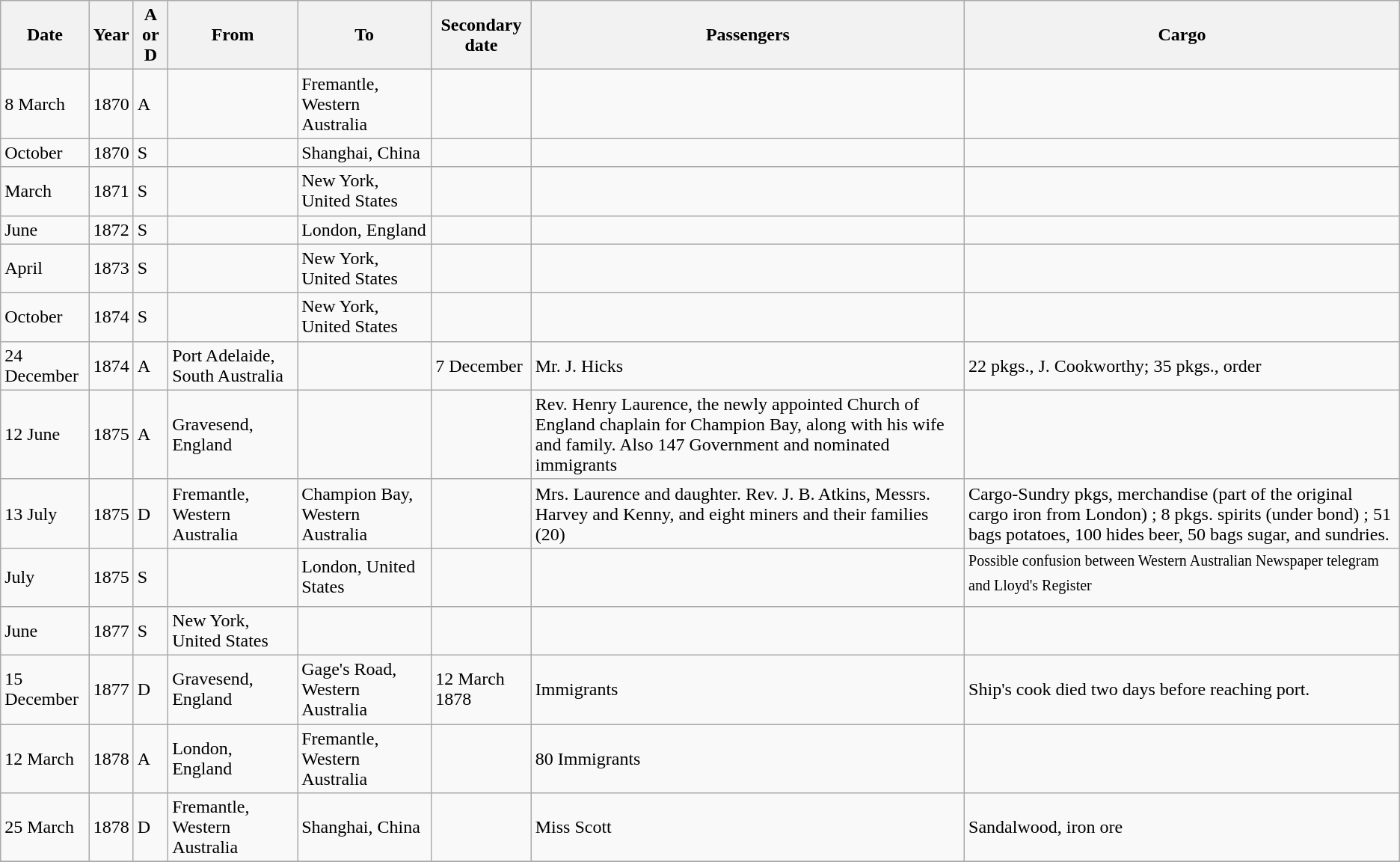<table border="1" class="sortable wikitable">
<tr>
<th>Date</th>
<th>Year</th>
<th>A or D</th>
<th>From</th>
<th>To</th>
<th>Secondary date</th>
<th>Passengers</th>
<th>Cargo</th>
</tr>
<tr>
<td>8 March</td>
<td>1870</td>
<td>A</td>
<td></td>
<td>Fremantle, Western Australia</td>
<td></td>
<td></td>
<td></td>
</tr>
<tr>
<td>October</td>
<td>1870</td>
<td>S</td>
<td></td>
<td>Shanghai, China</td>
<td></td>
<td></td>
<td></td>
</tr>
<tr>
<td>March</td>
<td>1871</td>
<td>S</td>
<td></td>
<td>New York, United States</td>
<td></td>
<td></td>
<td></td>
</tr>
<tr>
<td>June</td>
<td>1872</td>
<td>S</td>
<td></td>
<td>London, England</td>
<td></td>
<td></td>
<td></td>
</tr>
<tr>
<td>April</td>
<td>1873</td>
<td>S</td>
<td></td>
<td>New York, United States</td>
<td></td>
<td></td>
<td></td>
</tr>
<tr>
<td>October</td>
<td>1874</td>
<td>S</td>
<td></td>
<td>New York, United States</td>
<td></td>
<td></td>
<td></td>
</tr>
<tr>
<td>24 December</td>
<td>1874</td>
<td>A</td>
<td>Port Adelaide, South Australia</td>
<td></td>
<td>7 December</td>
<td>Mr. J. Hicks</td>
<td>22 pkgs., J. Cookworthy; 35 pkgs., order</td>
</tr>
<tr>
<td>12 June</td>
<td>1875</td>
<td>A</td>
<td>Gravesend, England</td>
<td></td>
<td></td>
<td>Rev. Henry Laurence, the newly appointed Church of England chaplain for Champion Bay, along with his wife and family. Also 147 Government and nominated immigrants</td>
<td></td>
</tr>
<tr>
<td>13 July</td>
<td>1875</td>
<td>D</td>
<td>Fremantle, Western Australia</td>
<td>Champion Bay, Western Australia</td>
<td></td>
<td>Mrs. Laurence and daughter. Rev. J. B. Atkins, Messrs. Harvey and Kenny, and eight miners and their families (20)</td>
<td>Cargo-Sundry pkgs, merchandise (part of the original cargo iron from London) ; 8 pkgs. spirits (under bond) ; 51 bags potatoes, 100 hides beer, 50 bags sugar, and sundries.</td>
</tr>
<tr>
<td>July</td>
<td>1875</td>
<td>S</td>
<td></td>
<td>London, United States</td>
<td></td>
<td></td>
<td><sup>Possible confusion between Western Australian Newspaper telegram and Lloyd's Register </sup></td>
</tr>
<tr>
<td>June</td>
<td>1877</td>
<td>S</td>
<td>New York, United States</td>
<td></td>
<td></td>
<td></td>
<td></td>
</tr>
<tr>
<td>15 December</td>
<td>1877</td>
<td>D</td>
<td>Gravesend, England</td>
<td>Gage's Road, Western Australia</td>
<td>12 March 1878</td>
<td>Immigrants</td>
<td>Ship's cook died two days before reaching port.</td>
</tr>
<tr>
<td>12 March</td>
<td>1878</td>
<td>A</td>
<td>London, England</td>
<td>Fremantle, Western Australia</td>
<td></td>
<td>80 Immigrants</td>
<td></td>
</tr>
<tr>
<td>25 March</td>
<td>1878</td>
<td>D</td>
<td>Fremantle, Western Australia</td>
<td>Shanghai, China</td>
<td></td>
<td>Miss Scott</td>
<td>Sandalwood, iron ore</td>
</tr>
<tr>
</tr>
</table>
